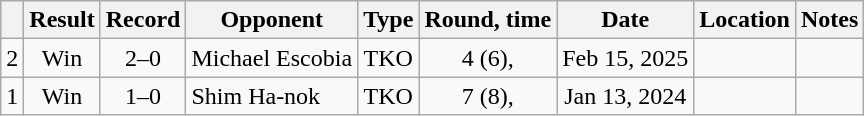<table class="wikitable" style="text-align:center">
<tr>
<th></th>
<th>Result</th>
<th>Record</th>
<th>Opponent</th>
<th>Type</th>
<th>Round, time</th>
<th>Date</th>
<th>Location</th>
<th>Notes</th>
</tr>
<tr>
<td>2</td>
<td>Win</td>
<td>2–0</td>
<td align=left>Michael Escobia</td>
<td>TKO</td>
<td>4 (6), </td>
<td>Feb 15, 2025</td>
<td align=left></td>
<td></td>
</tr>
<tr>
<td>1</td>
<td>Win</td>
<td>1–0</td>
<td align=left>Shim Ha-nok</td>
<td>TKO</td>
<td>7 (8), </td>
<td>Jan 13, 2024</td>
<td align=left></td>
<td></td>
</tr>
</table>
